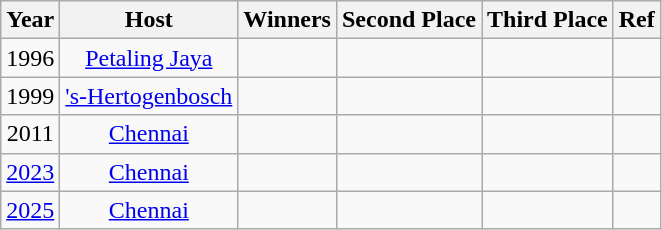<table class="wikitable" style="text-align:center;">
<tr>
<th>Year</th>
<th>Host</th>
<th>Winners</th>
<th>Second Place</th>
<th>Third Place</th>
<th>Ref</th>
</tr>
<tr>
<td>1996</td>
<td> <a href='#'>Petaling Jaya</a></td>
<td></td>
<td></td>
<td></td>
<td></td>
</tr>
<tr>
<td>1999</td>
<td> <a href='#'>'s-Hertogenbosch</a></td>
<td></td>
<td></td>
<td></td>
<td></td>
</tr>
<tr>
<td>2011</td>
<td> <a href='#'>Chennai</a></td>
<td></td>
<td></td>
<td></td>
<td></td>
</tr>
<tr>
<td><a href='#'>2023</a></td>
<td> <a href='#'>Chennai</a></td>
<td></td>
<td></td>
<td></td>
<td></td>
</tr>
<tr>
<td><a href='#'>2025</a></td>
<td> <a href='#'>Chennai</a></td>
<td></td>
<td></td>
<td></td>
<td></td>
</tr>
</table>
